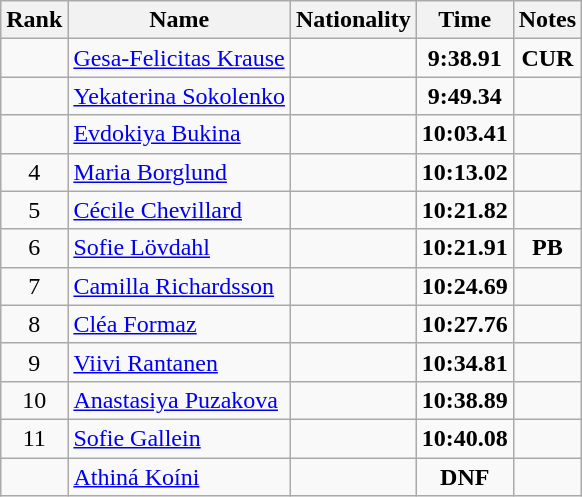<table class="wikitable sortable" style="text-align:center">
<tr>
<th>Rank</th>
<th>Name</th>
<th>Nationality</th>
<th>Time</th>
<th>Notes</th>
</tr>
<tr>
<td></td>
<td align=left><a href='#'>Gesa-Felicitas Krause</a></td>
<td align=left></td>
<td><strong>9:38.91</strong></td>
<td><strong>CUR</strong></td>
</tr>
<tr>
<td></td>
<td align=left><a href='#'>Yekaterina Sokolenko</a></td>
<td align=left></td>
<td><strong>9:49.34</strong></td>
<td></td>
</tr>
<tr>
<td></td>
<td align=left><a href='#'>Evdokiya Bukina</a></td>
<td align=left></td>
<td><strong>10:03.41</strong></td>
<td></td>
</tr>
<tr>
<td>4</td>
<td align=left><a href='#'>Maria Borglund</a></td>
<td align=left></td>
<td><strong>10:13.02</strong></td>
<td></td>
</tr>
<tr>
<td>5</td>
<td align=left><a href='#'>Cécile Chevillard</a></td>
<td align=left></td>
<td><strong>10:21.82</strong></td>
<td></td>
</tr>
<tr>
<td>6</td>
<td align=left><a href='#'>Sofie Lövdahl</a></td>
<td align=left></td>
<td><strong>10:21.91</strong></td>
<td><strong>PB</strong></td>
</tr>
<tr>
<td>7</td>
<td align=left><a href='#'>Camilla Richardsson</a></td>
<td align=left></td>
<td><strong>10:24.69</strong></td>
<td></td>
</tr>
<tr>
<td>8</td>
<td align=left><a href='#'>Cléa Formaz</a></td>
<td align=left></td>
<td><strong>10:27.76</strong></td>
<td></td>
</tr>
<tr>
<td>9</td>
<td align=left><a href='#'>Viivi Rantanen</a></td>
<td align=left></td>
<td><strong>10:34.81</strong></td>
<td></td>
</tr>
<tr>
<td>10</td>
<td align=left><a href='#'>Anastasiya Puzakova</a></td>
<td align=left></td>
<td><strong>10:38.89</strong></td>
<td></td>
</tr>
<tr>
<td>11</td>
<td align=left><a href='#'>Sofie Gallein</a></td>
<td align=left></td>
<td><strong>10:40.08</strong></td>
<td></td>
</tr>
<tr>
<td></td>
<td align=left><a href='#'>Athiná Koíni</a></td>
<td align=left></td>
<td><strong>DNF</strong></td>
<td></td>
</tr>
</table>
